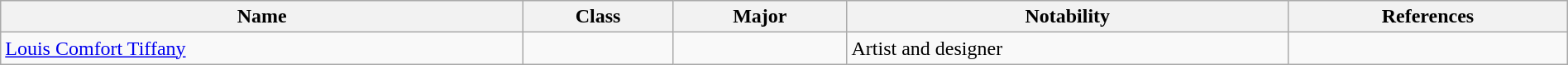<table class="wikitable" style="width:100%;">
<tr>
<th>Name</th>
<th>Class</th>
<th>Major</th>
<th>Notability</th>
<th>References</th>
</tr>
<tr>
<td><a href='#'>Louis Comfort Tiffany</a></td>
<td></td>
<td></td>
<td>Artist and designer</td>
<td></td>
</tr>
</table>
